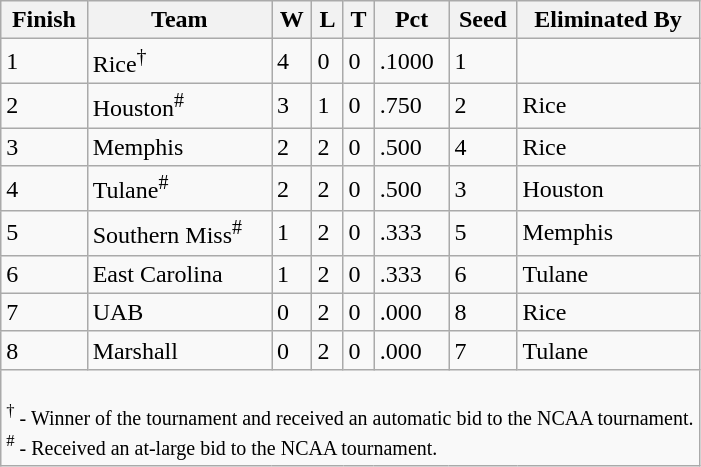<table class="wikitable sortable">
<tr>
<th>Finish</th>
<th>Team</th>
<th>W</th>
<th>L</th>
<th>T</th>
<th>Pct</th>
<th>Seed</th>
<th>Eliminated By</th>
</tr>
<tr>
<td>1</td>
<td>Rice<sup>†</sup></td>
<td>4</td>
<td>0</td>
<td>0</td>
<td>.1000</td>
<td>1</td>
<td></td>
</tr>
<tr>
<td>2</td>
<td>Houston<sup>#</sup></td>
<td>3</td>
<td>1</td>
<td>0</td>
<td>.750</td>
<td>2</td>
<td>Rice</td>
</tr>
<tr>
<td>3</td>
<td>Memphis</td>
<td>2</td>
<td>2</td>
<td>0</td>
<td>.500</td>
<td>4</td>
<td>Rice</td>
</tr>
<tr>
<td>4</td>
<td>Tulane<sup>#</sup></td>
<td>2</td>
<td>2</td>
<td>0</td>
<td>.500</td>
<td>3</td>
<td>Houston</td>
</tr>
<tr>
<td>5</td>
<td>Southern Miss<sup>#</sup></td>
<td>1</td>
<td>2</td>
<td>0</td>
<td>.333</td>
<td>5</td>
<td>Memphis</td>
</tr>
<tr>
<td>6</td>
<td>East Carolina</td>
<td>1</td>
<td>2</td>
<td>0</td>
<td>.333</td>
<td>6</td>
<td>Tulane</td>
</tr>
<tr>
<td>7</td>
<td>UAB</td>
<td>0</td>
<td>2</td>
<td>0</td>
<td>.000</td>
<td>8</td>
<td>Rice</td>
</tr>
<tr>
<td>8</td>
<td>Marshall</td>
<td>0</td>
<td>2</td>
<td>0</td>
<td>.000</td>
<td>7</td>
<td>Tulane</td>
</tr>
<tr>
<td colspan=8><br><small><sup>†</sup> - Winner of the tournament and received an automatic bid to the NCAA tournament.<br>
<sup>#</sup> - Received an at-large bid to the NCAA tournament.</small></td>
</tr>
</table>
